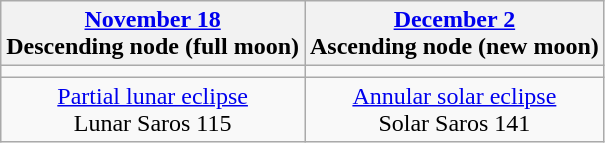<table class="wikitable">
<tr>
<th><a href='#'>November 18</a><br>Descending node (full moon)</th>
<th><a href='#'>December 2</a><br>Ascending node (new moon)</th>
</tr>
<tr>
<td></td>
<td></td>
</tr>
<tr align=center>
<td><a href='#'>Partial lunar eclipse</a><br>Lunar Saros 115</td>
<td><a href='#'>Annular solar eclipse</a><br>Solar Saros 141</td>
</tr>
</table>
